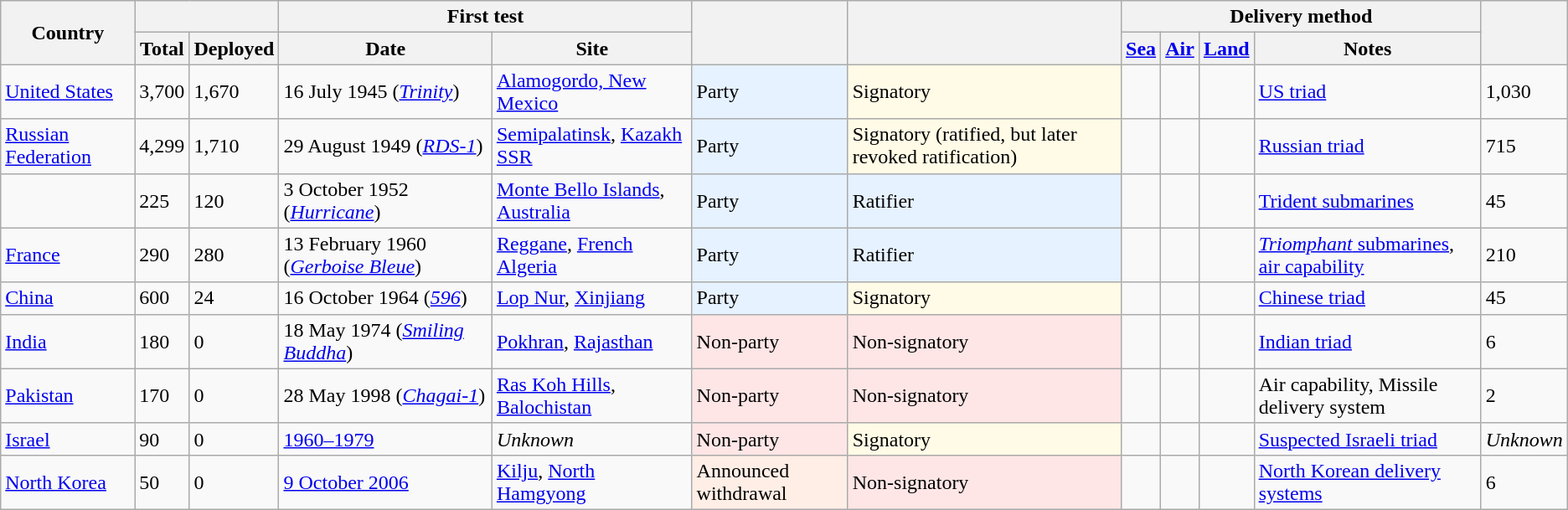<table class="wikitable sortable sort-under col2right col3right col12right ">
<tr>
<th rowspan=2>Country</th>
<th colspan=2></th>
<th colspan=2>First test</th>
<th rowspan=2></th>
<th rowspan=2></th>
<th colspan="4">Delivery method</th>
<th rowspan="2"></th>
</tr>
<tr>
<th>Total</th>
<th>Deployed</th>
<th>Date</th>
<th>Site</th>
<th><a href='#'>Sea</a></th>
<th><a href='#'>Air</a></th>
<th><a href='#'>Land</a></th>
<th>Notes</th>
</tr>
<tr>
<td> <a href='#'>United States</a></td>
<td>3,700</td>
<td>1,670</td>
<td>16 July 1945 (<em><a href='#'>Trinity</a></em>)</td>
<td><a href='#'>Alamogordo, New Mexico</a></td>
<td style='background:#E6F2FF;'>Party</td>
<td style='background:#FFFBE6;'>Signatory</td>
<td></td>
<td></td>
<td></td>
<td><a href='#'>US triad</a></td>
<td>1,030</td>
</tr>
<tr>
<td> <a href='#'>Russian Federation</a></td>
<td>4,299</td>
<td>1,710</td>
<td>29 August 1949 (<em><a href='#'>RDS-1</a></em>)</td>
<td><a href='#'>Semipalatinsk</a>, <a href='#'>Kazakh SSR</a></td>
<td style='background:#E6F2FF;'>Party</td>
<td style='background:#FFFBE6;'>Signatory (ratified, but later revoked ratification)</td>
<td></td>
<td></td>
<td></td>
<td><a href='#'>Russian triad</a></td>
<td>715</td>
</tr>
<tr>
<td></td>
<td>225</td>
<td>120</td>
<td>3 October 1952 (<em><a href='#'>Hurricane</a></em>)</td>
<td><a href='#'>Monte Bello Islands</a>, <a href='#'>Australia</a></td>
<td style='background:#E6F2FF;'>Party</td>
<td style='background:#E6F2FF;'>Ratifier</td>
<td></td>
<td></td>
<td></td>
<td><a href='#'>Trident submarines</a></td>
<td>45</td>
</tr>
<tr>
<td> <a href='#'>France</a></td>
<td>290</td>
<td>280</td>
<td>13 February 1960 (<em><a href='#'>Gerboise Bleue</a></em>)</td>
<td><a href='#'>Reggane</a>, <a href='#'>French Algeria</a></td>
<td style='background:#E6F2FF;'>Party</td>
<td style='background:#E6F2FF;'>Ratifier</td>
<td></td>
<td></td>
<td></td>
<td><a href='#'><em>Triomphant</em> submarines</a>, <a href='#'>air capability</a></td>
<td>210</td>
</tr>
<tr>
<td> <a href='#'>China</a></td>
<td>600</td>
<td>24</td>
<td>16 October 1964 (<em><a href='#'>596</a></em>)</td>
<td><a href='#'>Lop Nur</a>, <a href='#'>Xinjiang</a></td>
<td style='background:#E6F2FF;'>Party</td>
<td style='background:#FFFBE6;'>Signatory</td>
<td></td>
<td></td>
<td></td>
<td><a href='#'>Chinese triad</a></td>
<td>45</td>
</tr>
<tr>
<td> <a href='#'>India</a></td>
<td>180</td>
<td>0</td>
<td>18 May 1974 (<em><a href='#'>Smiling Buddha</a></em>)</td>
<td><a href='#'>Pokhran</a>, <a href='#'>Rajasthan</a></td>
<td style="background:#FFE6E6;">Non-party</td>
<td style="background:#FFE6E6;">Non-signatory</td>
<td></td>
<td></td>
<td></td>
<td><a href='#'>Indian triad</a></td>
<td>6</td>
</tr>
<tr>
<td> <a href='#'>Pakistan</a></td>
<td>170</td>
<td>0</td>
<td>28 May 1998 (<em><a href='#'>Chagai-1</a></em>)</td>
<td><a href='#'>Ras Koh Hills</a>, <a href='#'>Balochistan</a></td>
<td style="background:#FFE6E6;">Non-party</td>
<td style="background:#FFE6E6;">Non-signatory</td>
<td></td>
<td></td>
<td></td>
<td>Air capability, Missile delivery system </td>
<td>2</td>
</tr>
<tr>
<td> <a href='#'>Israel</a></td>
<td>90</td>
<td>0</td>
<td><a href='#'>1960–1979</a></td>
<td><em>Unknown</em></td>
<td style='background:#FFE6E6;'>Non-party</td>
<td style='background:#FFFBE6;'>Signatory</td>
<td></td>
<td></td>
<td></td>
<td><a href='#'>Suspected Israeli triad</a></td>
<td><em>Unknown</em></td>
</tr>
<tr>
<td> <a href='#'>North Korea</a></td>
<td>50</td>
<td>0</td>
<td><a href='#'>9 October 2006</a></td>
<td><a href='#'>Kilju</a>, <a href='#'>North Hamgyong</a></td>
<td style="background:#FFEEE6;">Announced withdrawal</td>
<td style="background:#FFE6E6;">Non-signatory</td>
<td></td>
<td></td>
<td></td>
<td><a href='#'>North Korean delivery systems</a></td>
<td>6</td>
</tr>
</table>
